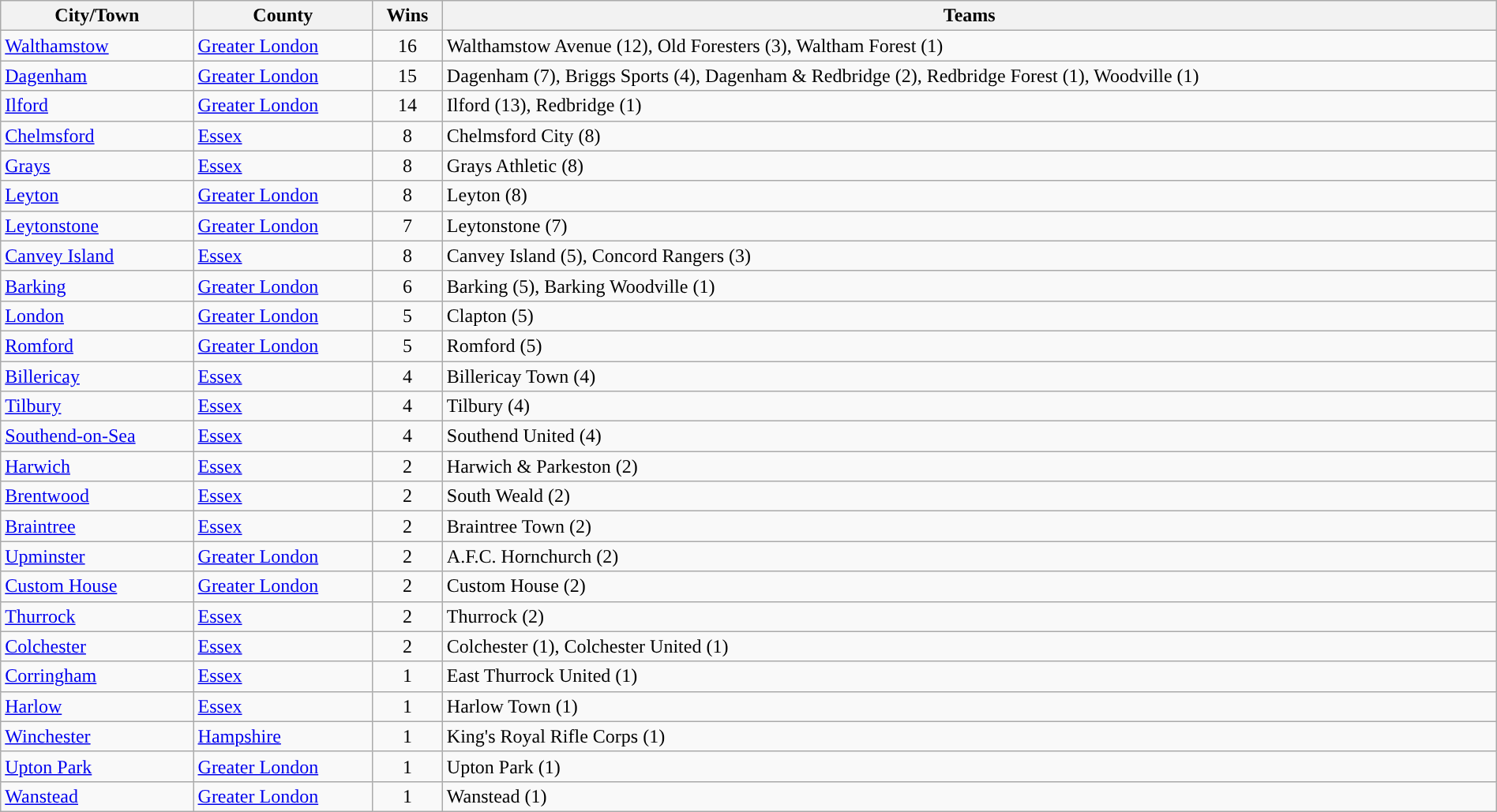<table class="wikitable sortable" style="text-align: center; width: 100%">
<tr>
<th>City/Town</th>
<th>County</th>
<th>Wins</th>
<th>Teams</th>
</tr>
<tr>
<td style="text-align: left"><a href='#'>Walthamstow</a></td>
<td style="text-align: left"> <a href='#'>Greater London</a></td>
<td>16</td>
<td style="text-align: left">Walthamstow Avenue (12), Old Foresters (3), Waltham Forest (1)</td>
</tr>
<tr>
<td style="text-align: left"><a href='#'>Dagenham</a></td>
<td style="text-align: left"> <a href='#'>Greater London</a></td>
<td>15</td>
<td style="text-align: left">Dagenham (7), Briggs Sports (4), Dagenham & Redbridge (2), Redbridge Forest (1), Woodville (1)</td>
</tr>
<tr>
<td style="text-align: left"><a href='#'>Ilford</a></td>
<td style="text-align: left"> <a href='#'>Greater London</a></td>
<td>14</td>
<td style="text-align: left">Ilford (13), Redbridge (1)</td>
</tr>
<tr>
<td style="text-align: left"><a href='#'>Chelmsford</a></td>
<td style="text-align: left"> <a href='#'>Essex</a></td>
<td>8</td>
<td style="text-align: left">Chelmsford City (8)</td>
</tr>
<tr>
<td style="text-align: left"><a href='#'>Grays</a></td>
<td style="text-align: left"> <a href='#'>Essex</a></td>
<td>8</td>
<td style="text-align: left">Grays Athletic (8)</td>
</tr>
<tr>
<td style="text-align: left"><a href='#'>Leyton</a></td>
<td style="text-align: left"> <a href='#'>Greater London</a></td>
<td>8</td>
<td style="text-align: left">Leyton (8)</td>
</tr>
<tr>
<td style="text-align: left"><a href='#'>Leytonstone</a></td>
<td style="text-align: left"> <a href='#'>Greater London</a></td>
<td>7</td>
<td style="text-align: left">Leytonstone (7)</td>
</tr>
<tr>
<td style="text-align: left"><a href='#'>Canvey Island</a></td>
<td style="text-align: left"> <a href='#'>Essex</a></td>
<td>8</td>
<td style="text-align: left">Canvey Island (5), Concord Rangers (3)</td>
</tr>
<tr>
<td style="text-align: left"><a href='#'>Barking</a></td>
<td style="text-align: left"> <a href='#'>Greater London</a></td>
<td>6</td>
<td style="text-align: left">Barking (5), Barking Woodville (1)</td>
</tr>
<tr>
<td style="text-align: left"><a href='#'>London</a></td>
<td style="text-align: left"> <a href='#'>Greater London</a></td>
<td>5</td>
<td style="text-align: left">Clapton (5)</td>
</tr>
<tr>
<td style="text-align: left"><a href='#'>Romford</a></td>
<td style="text-align: left"> <a href='#'>Greater London</a></td>
<td>5</td>
<td style="text-align: left">Romford (5)</td>
</tr>
<tr>
<td style="text-align: left"><a href='#'>Billericay</a></td>
<td style="text-align: left"> <a href='#'>Essex</a></td>
<td>4</td>
<td style="text-align: left">Billericay Town (4)</td>
</tr>
<tr>
<td style="text-align: left"><a href='#'>Tilbury</a></td>
<td style="text-align: left"> <a href='#'>Essex</a></td>
<td>4</td>
<td style="text-align: left">Tilbury (4)</td>
</tr>
<tr>
<td style="text-align: left"><a href='#'>Southend-on-Sea</a></td>
<td style="text-align: left"> <a href='#'>Essex</a></td>
<td>4</td>
<td style="text-align: left">Southend United (4)</td>
</tr>
<tr>
<td style="text-align: left"><a href='#'>Harwich</a></td>
<td style="text-align: left"> <a href='#'>Essex</a></td>
<td>2</td>
<td style="text-align: left">Harwich & Parkeston (2)</td>
</tr>
<tr>
<td style="text-align: left"><a href='#'>Brentwood</a></td>
<td style="text-align: left"> <a href='#'>Essex</a></td>
<td>2</td>
<td style="text-align: left">South Weald (2)</td>
</tr>
<tr>
<td style="text-align: left"><a href='#'>Braintree</a></td>
<td style="text-align: left"> <a href='#'>Essex</a></td>
<td>2</td>
<td style="text-align: left">Braintree Town (2)</td>
</tr>
<tr>
<td style="text-align: left"><a href='#'>Upminster</a></td>
<td style="text-align: left"> <a href='#'>Greater London</a></td>
<td>2</td>
<td style="text-align: left">A.F.C. Hornchurch (2)</td>
</tr>
<tr>
<td style="text-align: left"><a href='#'>Custom House</a></td>
<td style="text-align: left"> <a href='#'>Greater London</a></td>
<td>2</td>
<td style="text-align: left">Custom House (2)</td>
</tr>
<tr>
<td style="text-align: left"><a href='#'>Thurrock</a></td>
<td style="text-align: left"> <a href='#'>Essex</a></td>
<td>2</td>
<td style="text-align: left">Thurrock (2)</td>
</tr>
<tr>
<td style="text-align: left"><a href='#'>Colchester</a></td>
<td style="text-align: left"> <a href='#'>Essex</a></td>
<td>2</td>
<td style="text-align: left">Colchester (1), Colchester United (1)</td>
</tr>
<tr>
<td style="text-align: left"><a href='#'>Corringham</a></td>
<td style="text-align: left"> <a href='#'>Essex</a></td>
<td>1</td>
<td style="text-align: left">East Thurrock United (1)</td>
</tr>
<tr>
<td style="text-align: left"><a href='#'>Harlow</a></td>
<td style="text-align: left"> <a href='#'>Essex</a></td>
<td>1</td>
<td style="text-align: left">Harlow Town (1)</td>
</tr>
<tr>
<td style="text-align: left"><a href='#'>Winchester</a></td>
<td style="text-align: left"> <a href='#'>Hampshire</a></td>
<td>1</td>
<td style="text-align: left">King's Royal Rifle Corps (1)</td>
</tr>
<tr>
<td style="text-align: left"><a href='#'>Upton Park</a></td>
<td style="text-align: left"> <a href='#'>Greater London</a></td>
<td>1</td>
<td style="text-align: left">Upton Park (1)</td>
</tr>
<tr>
<td style="text-align: left"><a href='#'>Wanstead</a></td>
<td style="text-align: left"> <a href='#'>Greater London</a></td>
<td>1</td>
<td style="text-align: left">Wanstead (1)</td>
</tr>
</table>
